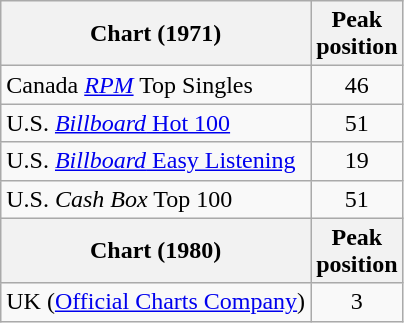<table class="wikitable sortable" border="1">
<tr>
<th>Chart (1971)</th>
<th>Peak<br>position</th>
</tr>
<tr>
<td>Canada <em><a href='#'>RPM</a></em> Top Singles</td>
<td style="text-align:center;">46</td>
</tr>
<tr>
<td>U.S. <a href='#'><em>Billboard</em> Hot 100</a></td>
<td style="text-align:center;">51</td>
</tr>
<tr>
<td>U.S. <a href='#'><em>Billboard</em> Easy Listening</a></td>
<td style="text-align:center;">19</td>
</tr>
<tr>
<td>U.S. <em>Cash Box</em> Top 100</td>
<td style="text-align:center;">51</td>
</tr>
<tr>
<th>Chart (1980)</th>
<th>Peak<br>position</th>
</tr>
<tr>
<td>UK (<a href='#'>Official Charts Company</a>)</td>
<td style="text-align:center;">3</td>
</tr>
</table>
